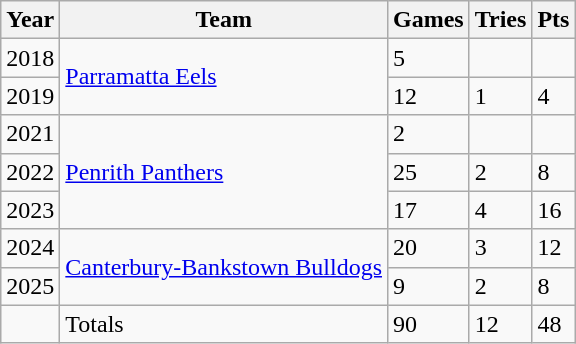<table class="wikitable">
<tr>
<th>Year</th>
<th>Team</th>
<th>Games</th>
<th>Tries</th>
<th>Pts</th>
</tr>
<tr>
<td>2018</td>
<td rowspan="2"> <a href='#'>Parramatta Eels</a></td>
<td>5</td>
<td></td>
<td></td>
</tr>
<tr>
<td>2019</td>
<td>12</td>
<td>1</td>
<td>4</td>
</tr>
<tr>
<td>2021</td>
<td rowspan="3"> <a href='#'>Penrith Panthers</a></td>
<td>2</td>
<td></td>
<td></td>
</tr>
<tr>
<td>2022</td>
<td>25</td>
<td>2</td>
<td>8</td>
</tr>
<tr>
<td>2023</td>
<td>17</td>
<td>4</td>
<td>16</td>
</tr>
<tr>
<td>2024</td>
<td rowspan="2"> <a href='#'>Canterbury-Bankstown Bulldogs</a></td>
<td>20</td>
<td>3</td>
<td>12</td>
</tr>
<tr>
<td>2025</td>
<td>9</td>
<td>2</td>
<td>8</td>
</tr>
<tr>
<td></td>
<td>Totals</td>
<td>90</td>
<td>12</td>
<td>48</td>
</tr>
</table>
